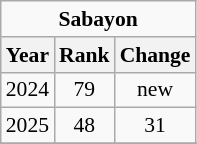<table class="wikitable" style="font-size: 90%; text-align: center;">
<tr>
<td colspan="3"><strong>Sabayon</strong></td>
</tr>
<tr>
<th>Year</th>
<th>Rank</th>
<th>Change</th>
</tr>
<tr>
<td>2024</td>
<td>79</td>
<td>new</td>
</tr>
<tr>
<td>2025</td>
<td>48</td>
<td> 31</td>
</tr>
<tr>
</tr>
</table>
